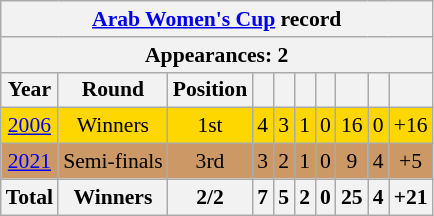<table class="wikitable" style="text-align: center;font-size:90%;">
<tr>
<th colspan=10><a href='#'>Arab Women's Cup</a> record</th>
</tr>
<tr>
<th colspan=10>Appearances: 2</th>
</tr>
<tr>
<th>Year</th>
<th>Round</th>
<th>Position</th>
<th></th>
<th></th>
<th></th>
<th></th>
<th></th>
<th></th>
<th></th>
</tr>
<tr bgcolor=gold>
<td> <a href='#'>2006</a></td>
<td>Winners</td>
<td>1st</td>
<td>4</td>
<td>3</td>
<td>1</td>
<td>0</td>
<td>16</td>
<td>0</td>
<td>+16</td>
</tr>
<tr bgcolor=#cc9966>
<td> <a href='#'>2021</a></td>
<td>Semi-finals</td>
<td>3rd</td>
<td>3</td>
<td>2</td>
<td>1</td>
<td>0</td>
<td>9</td>
<td>4</td>
<td>+5</td>
</tr>
<tr>
<th>Total</th>
<th>Winners</th>
<th>2/2</th>
<th>7</th>
<th>5</th>
<th>2</th>
<th>0</th>
<th>25</th>
<th>4</th>
<th>+21</th>
</tr>
</table>
